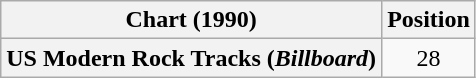<table class="wikitable sortable plainrowheaders" style="text-align:center">
<tr>
<th scope="col">Chart (1990)</th>
<th scope="col">Position</th>
</tr>
<tr>
<th scope="row">US Modern Rock Tracks (<em>Billboard</em>)</th>
<td>28</td>
</tr>
</table>
